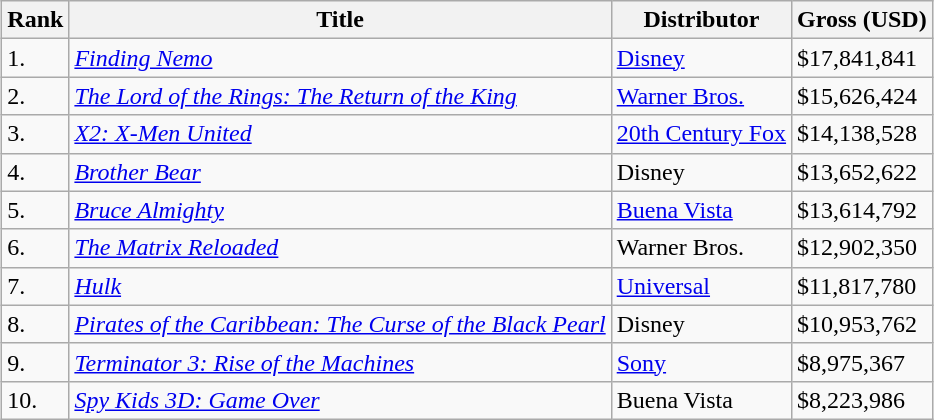<table class="wikitable sortable" style="margin:auto; margin:auto;">
<tr>
<th>Rank</th>
<th>Title</th>
<th>Distributor</th>
<th>Gross (USD)</th>
</tr>
<tr>
<td>1.</td>
<td><em><a href='#'>Finding Nemo</a></em></td>
<td><a href='#'>Disney</a></td>
<td>$17,841,841</td>
</tr>
<tr>
<td>2.</td>
<td><em><a href='#'>The Lord of the Rings: The Return of the King</a></em></td>
<td><a href='#'>Warner Bros.</a></td>
<td>$15,626,424</td>
</tr>
<tr>
<td>3.</td>
<td><em><a href='#'>X2: X-Men United</a></em></td>
<td><a href='#'>20th Century Fox</a></td>
<td>$14,138,528</td>
</tr>
<tr>
<td>4.</td>
<td><em><a href='#'>Brother Bear</a></em></td>
<td>Disney</td>
<td>$13,652,622</td>
</tr>
<tr>
<td>5.</td>
<td><em><a href='#'>Bruce Almighty</a></em></td>
<td><a href='#'>Buena Vista</a></td>
<td>$13,614,792</td>
</tr>
<tr>
<td>6.</td>
<td><em><a href='#'>The Matrix Reloaded</a></em></td>
<td>Warner Bros.</td>
<td>$12,902,350</td>
</tr>
<tr>
<td>7.</td>
<td><em><a href='#'>Hulk</a></em></td>
<td><a href='#'>Universal</a></td>
<td>$11,817,780</td>
</tr>
<tr>
<td>8.</td>
<td><em><a href='#'>Pirates of the Caribbean: The Curse of the Black Pearl</a></em></td>
<td>Disney</td>
<td>$10,953,762</td>
</tr>
<tr>
<td>9.</td>
<td><em><a href='#'>Terminator 3: Rise of the Machines</a></em></td>
<td><a href='#'>Sony</a></td>
<td>$8,975,367</td>
</tr>
<tr>
<td>10.</td>
<td><em><a href='#'>Spy Kids 3D: Game Over</a></em></td>
<td>Buena Vista</td>
<td>$8,223,986</td>
</tr>
</table>
